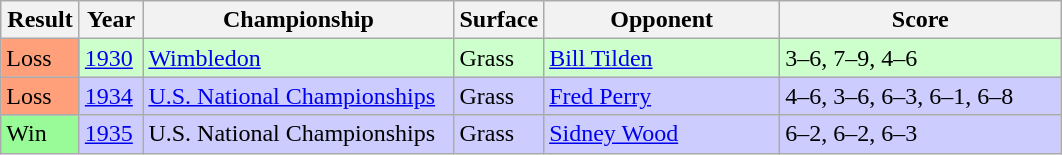<table class='sortable wikitable'>
<tr>
<th style="width:45px">Result</th>
<th style="width:35px">Year</th>
<th style="width:200px">Championship</th>
<th style="width:50px">Surface</th>
<th style="width:150px">Opponent</th>
<th style="width:180px" class="unsortable">Score</th>
</tr>
<tr style="background:#ccffcc">
<td style="background:#FFA07A">Loss</td>
<td><a href='#'>1930</a></td>
<td><a href='#'>Wimbledon</a></td>
<td>Grass</td>
<td> <a href='#'>Bill Tilden</a></td>
<td>3–6, 7–9, 4–6</td>
</tr>
<tr style="background:#ccccff">
<td style="background:#FFA07A">Loss</td>
<td><a href='#'>1934</a></td>
<td><a href='#'>U.S. National Championships</a></td>
<td>Grass</td>
<td> <a href='#'>Fred Perry</a></td>
<td>4–6, 3–6, 6–3, 6–1, 6–8</td>
</tr>
<tr style="background:#ccccff">
<td style="background:#98FB98">Win</td>
<td><a href='#'>1935</a></td>
<td>U.S. National Championships</td>
<td>Grass</td>
<td> <a href='#'>Sidney Wood</a></td>
<td>6–2, 6–2, 6–3</td>
</tr>
</table>
